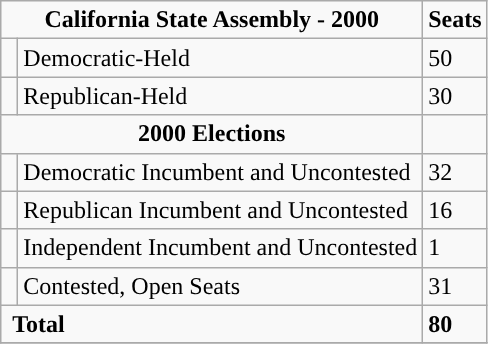<table class="wikitable">
<tr>
<td colspan="2" rowspan="1" align="center" valign="top"><strong>California State Assembly - 2000</strong></td>
<td valign="top"><strong>Seats</strong><br></td>
</tr>
<tr>
<td style="background-color:"> </td>
<td>Democratic-Held</td>
<td>50</td>
</tr>
<tr>
<td style="background-color:"> </td>
<td>Republican-Held</td>
<td>30</td>
</tr>
<tr>
<td colspan="2" rowspan="1" align="center"><strong>2000 Elections</strong></td>
</tr>
<tr>
<td style="background-color:"> </td>
<td>Democratic Incumbent and Uncontested</td>
<td>32</td>
</tr>
<tr>
<td style="background-color:"> </td>
<td>Republican Incumbent and Uncontested</td>
<td>16</td>
</tr>
<tr>
<td style="background-color:"> </td>
<td>Independent Incumbent and Uncontested</td>
<td>1</td>
</tr>
<tr>
<td style="background-color:"> </td>
<td>Contested, Open Seats</td>
<td>31</td>
</tr>
<tr>
<td colspan="2" rowspan="1"> <strong>Total</strong><br></td>
<td><strong>80</strong></td>
</tr>
<tr>
</tr>
</table>
